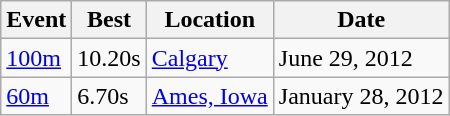<table class="wikitable">
<tr>
<th>Event</th>
<th>Best</th>
<th>Location</th>
<th>Date</th>
</tr>
<tr>
<td><a href='#'>100m</a></td>
<td>10.20s</td>
<td><a href='#'>Calgary</a></td>
<td>June 29, 2012</td>
</tr>
<tr>
<td><a href='#'>60m</a></td>
<td>6.70s</td>
<td><a href='#'>Ames, Iowa</a></td>
<td>January 28, 2012</td>
</tr>
</table>
